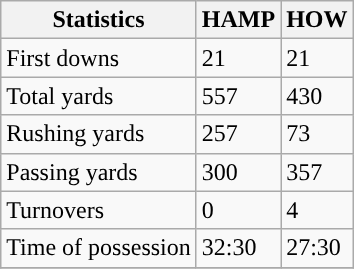<table class="wikitable" style="float: left;">
<tr>
<th>Statistics</th>
<th>HAMP</th>
<th>HOW</th>
</tr>
<tr>
<td>First downs</td>
<td>21</td>
<td>21</td>
</tr>
<tr>
<td>Total yards</td>
<td>557</td>
<td>430</td>
</tr>
<tr>
<td>Rushing yards</td>
<td>257</td>
<td>73</td>
</tr>
<tr>
<td>Passing yards</td>
<td>300</td>
<td>357</td>
</tr>
<tr>
<td>Turnovers</td>
<td>0</td>
<td>4</td>
</tr>
<tr>
<td>Time of possession</td>
<td>32:30</td>
<td>27:30</td>
</tr>
<tr>
</tr>
</table>
